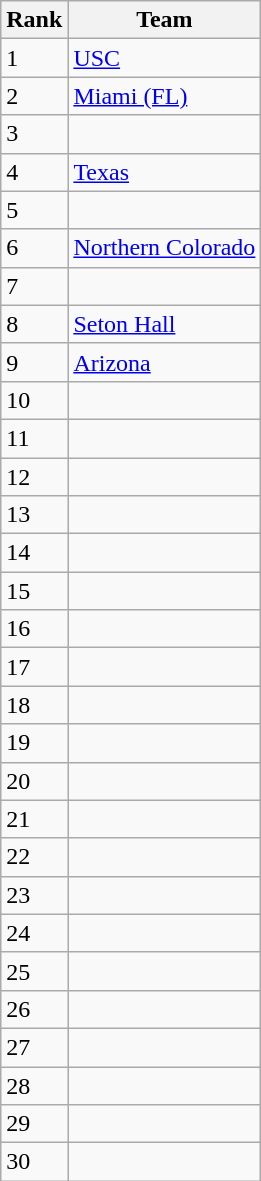<table class=wikitable>
<tr>
<th>Rank</th>
<th>Team</th>
</tr>
<tr>
<td>1</td>
<td><a href='#'>USC</a></td>
</tr>
<tr>
<td>2</td>
<td><a href='#'>Miami (FL)</a></td>
</tr>
<tr>
<td>3</td>
<td></td>
</tr>
<tr>
<td>4</td>
<td><a href='#'>Texas</a></td>
</tr>
<tr>
<td>5</td>
<td></td>
</tr>
<tr>
<td>6</td>
<td><a href='#'>Northern Colorado</a></td>
</tr>
<tr>
<td>7</td>
<td></td>
</tr>
<tr>
<td>8</td>
<td><a href='#'>Seton Hall</a></td>
</tr>
<tr>
<td>9</td>
<td><a href='#'>Arizona</a></td>
</tr>
<tr>
<td>10</td>
<td></td>
</tr>
<tr>
<td>11</td>
<td></td>
</tr>
<tr>
<td>12</td>
<td></td>
</tr>
<tr>
<td>13</td>
<td></td>
</tr>
<tr>
<td>14</td>
<td></td>
</tr>
<tr>
<td>15</td>
<td></td>
</tr>
<tr>
<td>16</td>
<td></td>
</tr>
<tr>
<td>17</td>
<td></td>
</tr>
<tr>
<td>18</td>
<td></td>
</tr>
<tr>
<td>19</td>
<td></td>
</tr>
<tr>
<td>20</td>
<td></td>
</tr>
<tr>
<td>21</td>
<td></td>
</tr>
<tr>
<td>22</td>
<td></td>
</tr>
<tr>
<td>23</td>
<td></td>
</tr>
<tr>
<td>24</td>
<td></td>
</tr>
<tr>
<td>25</td>
<td></td>
</tr>
<tr>
<td>26</td>
<td></td>
</tr>
<tr>
<td>27</td>
<td></td>
</tr>
<tr>
<td>28</td>
<td></td>
</tr>
<tr>
<td>29</td>
<td></td>
</tr>
<tr>
<td>30</td>
<td></td>
</tr>
</table>
